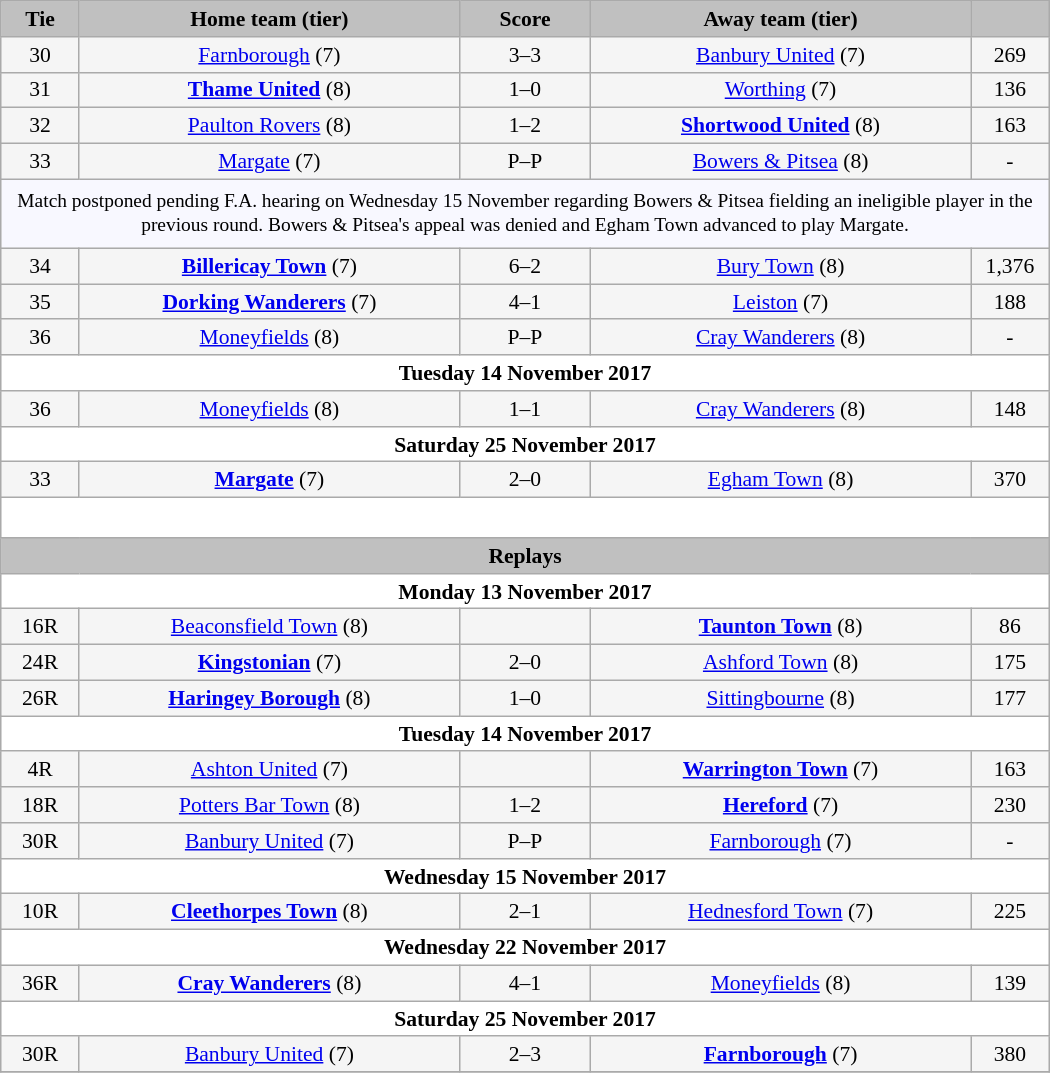<table class="wikitable" style="width: 700px; background:WhiteSmoke; text-align:center; font-size:90%">
<tr>
<td scope="col" style="width:  7.50%; background:silver;"><strong>Tie</strong></td>
<td scope="col" style="width: 36.25%; background:silver;"><strong>Home team (tier)</strong></td>
<td scope="col" style="width: 12.50%; background:silver;"><strong>Score</strong></td>
<td scope="col" style="width: 36.25%; background:silver;"><strong>Away team (tier)</strong></td>
<td scope="col" style="width:  7.50%; background:silver;"><strong></strong></td>
</tr>
<tr>
<td>30</td>
<td><a href='#'>Farnborough</a> (7)</td>
<td>3–3</td>
<td><a href='#'>Banbury United</a> (7)</td>
<td>269</td>
</tr>
<tr>
<td>31</td>
<td><strong><a href='#'>Thame United</a></strong> (8)</td>
<td>1–0</td>
<td><a href='#'>Worthing</a> (7)</td>
<td>136</td>
</tr>
<tr>
<td>32</td>
<td><a href='#'>Paulton Rovers</a> (8)</td>
<td>1–2</td>
<td><strong><a href='#'>Shortwood United</a></strong> (8)</td>
<td>163</td>
</tr>
<tr>
<td>33</td>
<td><a href='#'>Margate</a> (7)</td>
<td>P–P</td>
<td><a href='#'>Bowers & Pitsea</a> (8)</td>
<td>-</td>
</tr>
<tr>
<td colspan="5" style="background:GhostWhite; height:40px; text-align:center; font-size:90%">Match postponed pending F.A. hearing on Wednesday 15 November regarding Bowers & Pitsea fielding an ineligible player in the previous round. Bowers & Pitsea's appeal was denied and Egham Town advanced to play Margate.</td>
</tr>
<tr>
<td>34</td>
<td><strong><a href='#'>Billericay Town</a></strong> (7)</td>
<td>6–2</td>
<td><a href='#'>Bury Town</a> (8)</td>
<td>1,376</td>
</tr>
<tr>
<td>35</td>
<td><strong><a href='#'>Dorking Wanderers</a></strong> (7)</td>
<td>4–1</td>
<td><a href='#'>Leiston</a> (7)</td>
<td>188</td>
</tr>
<tr>
<td>36</td>
<td><a href='#'>Moneyfields</a> (8)</td>
<td>P–P</td>
<td><a href='#'>Cray Wanderers</a> (8)</td>
<td>-</td>
</tr>
<tr>
<td colspan="5" style= background:White><strong>Tuesday 14 November 2017</strong></td>
</tr>
<tr>
<td>36</td>
<td><a href='#'>Moneyfields</a> (8)</td>
<td>1–1</td>
<td><a href='#'>Cray Wanderers</a> (8)</td>
<td>148</td>
</tr>
<tr>
<td colspan="5" style= background:White><strong>Saturday 25 November 2017</strong></td>
</tr>
<tr>
<td>33</td>
<td><strong><a href='#'>Margate</a></strong> (7)</td>
<td>2–0</td>
<td><a href='#'>Egham Town</a> (8)</td>
<td>370</td>
</tr>
<tr>
<td colspan="5" style="height: 20px; background:White;"></td>
</tr>
<tr>
<td colspan="5" style= background:Silver><strong>Replays</strong></td>
</tr>
<tr>
<td colspan="5" style= background:White><strong>Monday 13 November 2017</strong></td>
</tr>
<tr>
<td>16R</td>
<td><a href='#'>Beaconsfield Town</a> (8)</td>
<td></td>
<td><strong><a href='#'>Taunton Town</a></strong> (8)</td>
<td>86</td>
</tr>
<tr>
<td>24R</td>
<td><strong><a href='#'>Kingstonian</a></strong> (7)</td>
<td>2–0</td>
<td><a href='#'>Ashford Town</a> (8)</td>
<td>175</td>
</tr>
<tr>
<td>26R</td>
<td><strong><a href='#'>Haringey Borough</a></strong> (8)</td>
<td>1–0</td>
<td><a href='#'>Sittingbourne</a> (8)</td>
<td>177</td>
</tr>
<tr>
<td colspan="5" style= background:White><strong>Tuesday 14 November 2017</strong></td>
</tr>
<tr>
<td>4R</td>
<td><a href='#'>Ashton United</a> (7)</td>
<td></td>
<td><strong><a href='#'>Warrington Town</a></strong> (7)</td>
<td>163</td>
</tr>
<tr>
<td>18R</td>
<td><a href='#'>Potters Bar Town</a> (8)</td>
<td>1–2</td>
<td><strong><a href='#'>Hereford</a></strong> (7)</td>
<td>230</td>
</tr>
<tr>
<td>30R</td>
<td><a href='#'>Banbury United</a> (7)</td>
<td>P–P</td>
<td><a href='#'>Farnborough</a> (7)</td>
<td>-</td>
</tr>
<tr>
<td colspan="5" style= background:White><strong>Wednesday 15 November 2017</strong></td>
</tr>
<tr>
<td>10R</td>
<td><strong><a href='#'>Cleethorpes Town</a></strong> (8)</td>
<td>2–1</td>
<td><a href='#'>Hednesford Town</a> (7)</td>
<td>225</td>
</tr>
<tr>
<td colspan="5" style= background:White><strong>Wednesday 22 November 2017</strong></td>
</tr>
<tr>
<td>36R</td>
<td><strong><a href='#'>Cray Wanderers</a></strong> (8)</td>
<td>4–1</td>
<td><a href='#'>Moneyfields</a> (8)</td>
<td>139</td>
</tr>
<tr>
<td colspan="5" style= background:White><strong>Saturday 25 November 2017</strong></td>
</tr>
<tr>
<td>30R</td>
<td><a href='#'>Banbury United</a> (7)</td>
<td>2–3 </td>
<td><strong><a href='#'>Farnborough</a></strong> (7)</td>
<td>380</td>
</tr>
<tr>
</tr>
</table>
